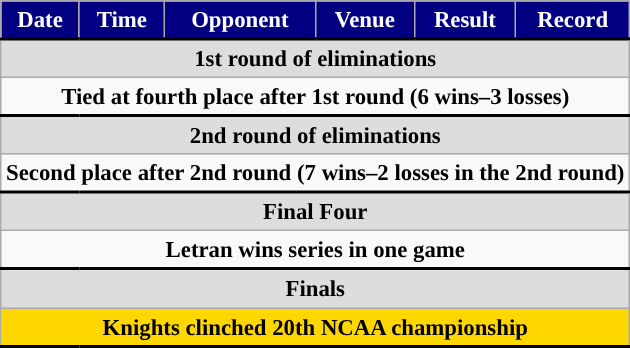<table class="wikitable" style="font-size:95%; align=center; valign=middle;">
<tr>
<th style="color: white; background-color: #020080; border-bottom: 2px solid #000000;">Date</th>
<th style="color: white; background-color: #020080; border-bottom: 2px solid #000000;">Time</th>
<th style="color: white; background-color: #020080; border-bottom: 2px solid #000000;">Opponent</th>
<th style="color: white; background-color: #020080; border-bottom: 2px solid #000000;">Venue</th>
<th style="color: white; background-color: #020080; border-bottom: 2px solid #000000;">Result</th>
<th style="color: white; background-color: #020080; border-bottom: 2px solid #000000;">Record</th>
</tr>
<tr style="background:#dddddd; border-bottom: 1px solid #000000; text-align:center;">
<td colspan="7"><strong>1st round of eliminations</strong><br>







</td>
</tr>
<tr style="border-bottom: 2px solid #000000; text-align:center;">
<td colspan="7"><strong>Tied at fourth place after 1st round (6 wins–3 losses)</strong></td>
</tr>
<tr style="background:#dddddd; border-bottom: 1px solid #000000; text-align:center;">
<td colspan="7"><strong>2nd round of eliminations</strong><br>







</td>
</tr>
<tr style="border-bottom: 2px solid #000000; text-align:center;">
<td colspan="7"><strong>Second place after 2nd round (7 wins–2 losses in the 2nd round)</strong></td>
</tr>
<tr style="background:#dddddd; border-bottom: 1px solid #000000; text-align:center;">
<td colspan="7"><strong>Final Four</strong><br></td>
</tr>
<tr style="border-bottom: 2px solid #000000; text-align:center;">
<td colspan="7"><strong>Letran wins series in one game</strong></td>
</tr>
<tr style="background:#dddddd; border-bottom: 1px solid #000000; text-align:center;">
<td colspan="7"><strong>Finals</strong><br>

</td>
</tr>
<tr style="border-bottom: 2px solid #000000; text-align:center; background-color: #FFD700;">
<td colspan="7"><strong>Knights clinched 20th NCAA championship</strong></td>
</tr>
</table>
